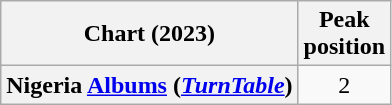<table class="wikitable sortable plainrowheaders" style="text-align:center">
<tr>
<th scope="col">Chart (2023)</th>
<th scope="col">Peak<br>position</th>
</tr>
<tr>
<th scope="row">Nigeria <a href='#'>Albums</a> (<em><a href='#'>TurnTable</a></em>)</th>
<td>2</td>
</tr>
</table>
